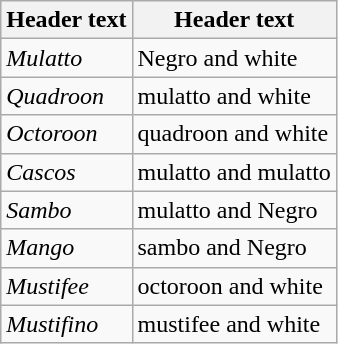<table class="wikitable">
<tr>
<th>Header text</th>
<th>Header text</th>
</tr>
<tr>
<td><em>Mulatto</em></td>
<td>Negro and white</td>
</tr>
<tr>
<td><em>Quadroon</em></td>
<td>mulatto and white</td>
</tr>
<tr>
<td><em>Octoroon</em></td>
<td>quadroon and white</td>
</tr>
<tr>
<td><em>Cascos</em></td>
<td>mulatto and mulatto</td>
</tr>
<tr>
<td><em>Sambo</em></td>
<td>mulatto and Negro</td>
</tr>
<tr>
<td><em>Mango</em></td>
<td>sambo and Negro</td>
</tr>
<tr>
<td><em>Mustifee</em></td>
<td>octoroon and white</td>
</tr>
<tr>
<td><em>Mustifino</em></td>
<td>mustifee and white</td>
</tr>
</table>
